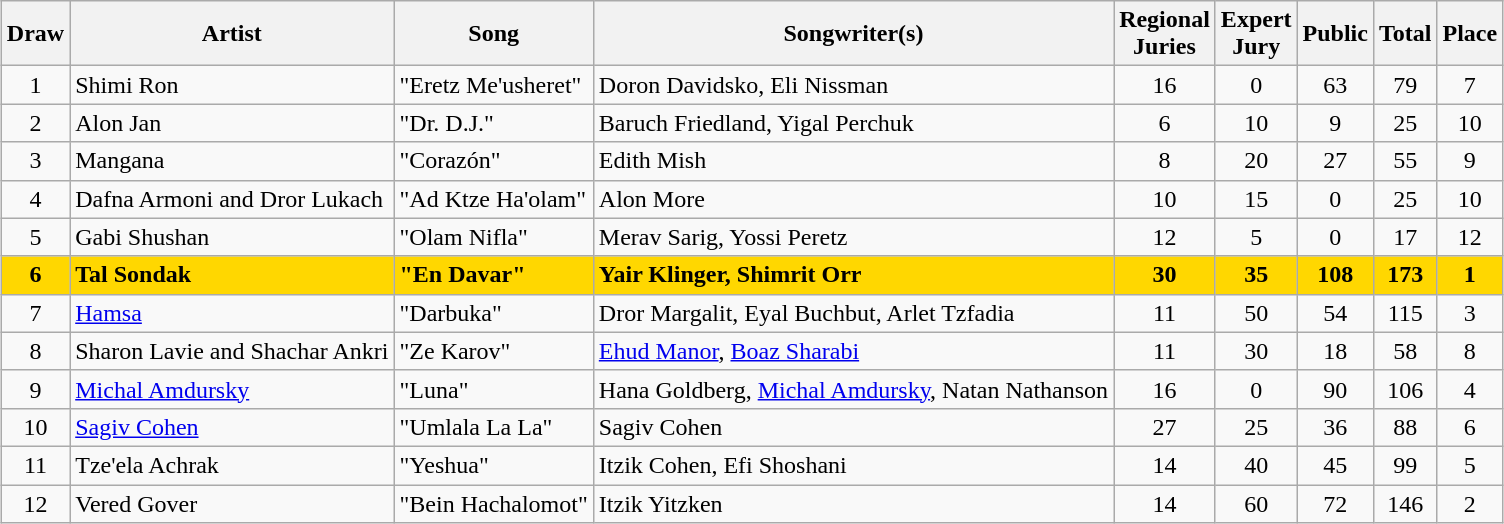<table class="sortable wikitable" style="margin: 1em auto 1em auto; text-align:center">
<tr>
<th>Draw</th>
<th>Artist</th>
<th>Song</th>
<th class="unsortable">Songwriter(s)</th>
<th>Regional<br>Juries</th>
<th>Expert<br>Jury</th>
<th>Public</th>
<th>Total</th>
<th>Place</th>
</tr>
<tr>
<td>1</td>
<td align="left">Shimi Ron</td>
<td align="left">"Eretz Me'usheret"</td>
<td align="left">Doron Davidsko, Eli Nissman</td>
<td>16</td>
<td>0</td>
<td>63</td>
<td>79</td>
<td>7</td>
</tr>
<tr>
<td>2</td>
<td align="left">Alon Jan</td>
<td align="left">"Dr. D.J."</td>
<td align="left">Baruch Friedland, Yigal Perchuk</td>
<td>6</td>
<td>10</td>
<td>9</td>
<td>25</td>
<td>10</td>
</tr>
<tr>
<td>3</td>
<td align="left">Mangana</td>
<td align="left">"Corazón"</td>
<td align="left">Edith Mish</td>
<td>8</td>
<td>20</td>
<td>27</td>
<td>55</td>
<td>9</td>
</tr>
<tr>
<td>4</td>
<td align="left">Dafna Armoni and Dror Lukach</td>
<td align="left">"Ad Ktze Ha'olam"</td>
<td align="left">Alon More</td>
<td>10</td>
<td>15</td>
<td>0</td>
<td>25</td>
<td>10</td>
</tr>
<tr>
<td>5</td>
<td align="left">Gabi Shushan</td>
<td align="left">"Olam Nifla"</td>
<td align="left">Merav Sarig, Yossi Peretz</td>
<td>12</td>
<td>5</td>
<td>0</td>
<td>17</td>
<td>12</td>
</tr>
<tr style="font-weight:bold; background:gold;">
<td>6</td>
<td align="left">Tal Sondak</td>
<td align="left">"En Davar"</td>
<td align="left">Yair Klinger, Shimrit Orr</td>
<td>30</td>
<td>35</td>
<td>108</td>
<td>173</td>
<td>1</td>
</tr>
<tr>
<td>7</td>
<td align="left"><a href='#'>Hamsa</a></td>
<td align="left">"Darbuka"</td>
<td align="left">Dror Margalit, Eyal Buchbut, Arlet Tzfadia</td>
<td>11</td>
<td>50</td>
<td>54</td>
<td>115</td>
<td>3</td>
</tr>
<tr>
<td>8</td>
<td align="left">Sharon Lavie and Shachar Ankri</td>
<td align="left">"Ze Karov"</td>
<td align="left"><a href='#'>Ehud Manor</a>, <a href='#'>Boaz Sharabi</a></td>
<td>11</td>
<td>30</td>
<td>18</td>
<td>58</td>
<td>8</td>
</tr>
<tr>
<td>9</td>
<td align="left"><a href='#'>Michal Amdursky</a></td>
<td align="left">"Luna"</td>
<td align="left">Hana Goldberg, <a href='#'>Michal Amdursky</a>, Natan Nathanson</td>
<td>16</td>
<td>0</td>
<td>90</td>
<td>106</td>
<td>4</td>
</tr>
<tr>
<td>10</td>
<td align="left"><a href='#'>Sagiv Cohen</a></td>
<td align="left">"Umlala La La"</td>
<td align="left">Sagiv Cohen</td>
<td>27</td>
<td>25</td>
<td>36</td>
<td>88</td>
<td>6</td>
</tr>
<tr>
<td>11</td>
<td align="left">Tze'ela Achrak</td>
<td align="left">"Yeshua"</td>
<td align="left">Itzik Cohen, Efi Shoshani</td>
<td>14</td>
<td>40</td>
<td>45</td>
<td>99</td>
<td>5</td>
</tr>
<tr>
<td>12</td>
<td align="left">Vered Gover</td>
<td align="left">"Bein Hachalomot"</td>
<td align="left">Itzik Yitzken</td>
<td>14</td>
<td>60</td>
<td>72</td>
<td>146</td>
<td>2</td>
</tr>
</table>
